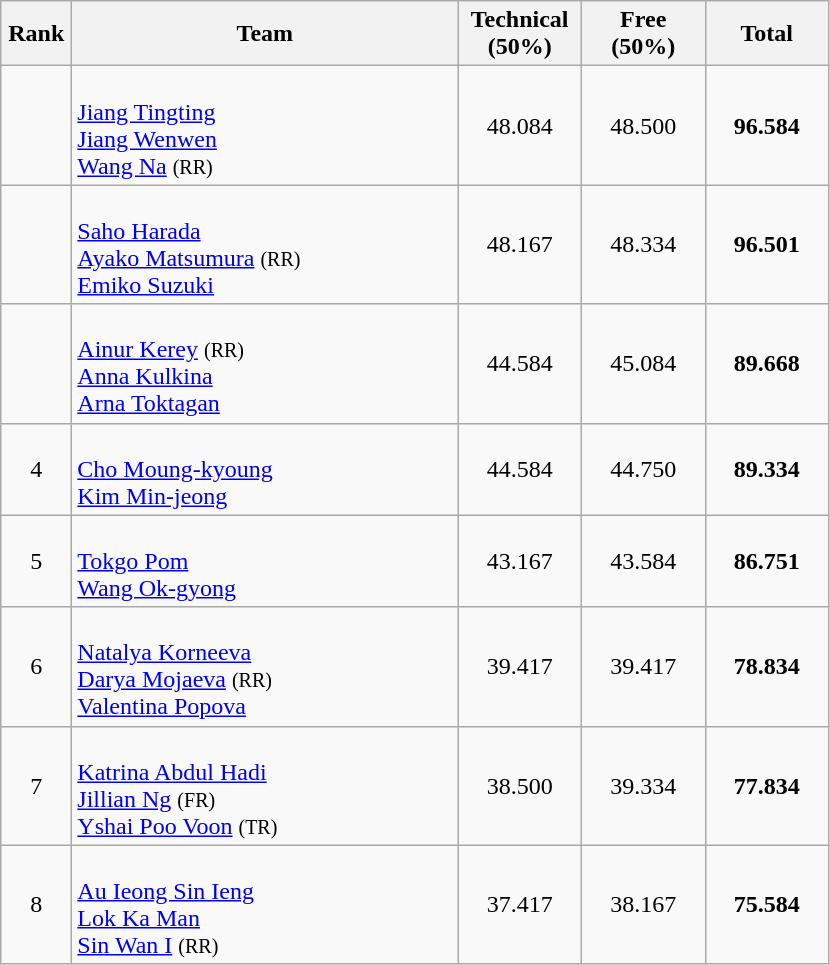<table class=wikitable style="text-align:center">
<tr>
<th width=40>Rank</th>
<th width=250>Team</th>
<th width=75>Technical<br>(50%)</th>
<th width=75>Free<br>(50%)</th>
<th width=75>Total</th>
</tr>
<tr>
<td></td>
<td align=left><br><a href='#'>Jiang Tingting</a><br><a href='#'>Jiang Wenwen</a><br><a href='#'>Wang Na</a> <small>(RR)</small></td>
<td>48.084</td>
<td>48.500</td>
<td><strong>96.584</strong></td>
</tr>
<tr>
<td></td>
<td align=left><br><a href='#'>Saho Harada</a><br><a href='#'>Ayako Matsumura</a> <small>(RR)</small><br><a href='#'>Emiko Suzuki</a></td>
<td>48.167</td>
<td>48.334</td>
<td><strong>96.501</strong></td>
</tr>
<tr>
<td></td>
<td align=left><br><a href='#'>Ainur Kerey</a> <small>(RR)</small><br><a href='#'>Anna Kulkina</a><br><a href='#'>Arna Toktagan</a></td>
<td>44.584</td>
<td>45.084</td>
<td><strong>89.668</strong></td>
</tr>
<tr>
<td>4</td>
<td align=left><br><a href='#'>Cho Moung-kyoung</a><br><a href='#'>Kim Min-jeong</a></td>
<td>44.584</td>
<td>44.750</td>
<td><strong>89.334</strong></td>
</tr>
<tr>
<td>5</td>
<td align=left><br><a href='#'>Tokgo Pom</a><br><a href='#'>Wang Ok-gyong</a></td>
<td>43.167</td>
<td>43.584</td>
<td><strong>86.751</strong></td>
</tr>
<tr>
<td>6</td>
<td align=left><br><a href='#'>Natalya Korneeva</a><br><a href='#'>Darya Mojaeva</a> <small>(RR)</small><br><a href='#'>Valentina Popova</a></td>
<td>39.417</td>
<td>39.417</td>
<td><strong>78.834</strong></td>
</tr>
<tr>
<td>7</td>
<td align=left><br><a href='#'>Katrina Abdul Hadi</a><br><a href='#'>Jillian Ng</a> <small>(FR)</small><br><a href='#'>Yshai Poo Voon</a> <small>(TR)</small></td>
<td>38.500</td>
<td>39.334</td>
<td><strong>77.834</strong></td>
</tr>
<tr>
<td>8</td>
<td align=left><br><a href='#'>Au Ieong Sin Ieng</a><br><a href='#'>Lok Ka Man</a><br><a href='#'>Sin Wan I</a> <small>(RR)</small></td>
<td>37.417</td>
<td>38.167</td>
<td><strong>75.584</strong></td>
</tr>
</table>
